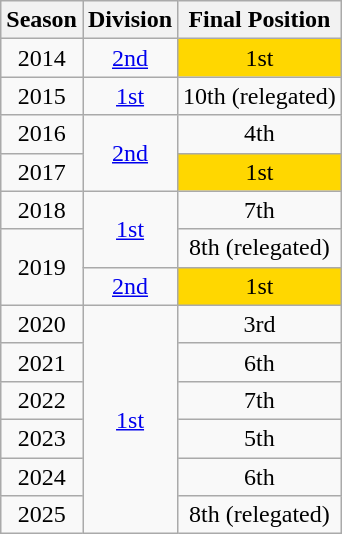<table class="wikitable sortable">
<tr>
<th>Season</th>
<th>Division</th>
<th>Final Position</th>
</tr>
<tr>
<td align=center>2014</td>
<td align=center><a href='#'>2nd</a></td>
<td align=center style="background:gold;">1st</td>
</tr>
<tr>
<td align=center>2015</td>
<td align=center><a href='#'>1st</a></td>
<td align=center>10th (relegated)</td>
</tr>
<tr>
<td align=center>2016</td>
<td align=center rowspan=2><a href='#'>2nd</a></td>
<td align=center>4th</td>
</tr>
<tr>
<td align=center>2017</td>
<td align=center style="background:gold;">1st</td>
</tr>
<tr>
<td align=center>2018</td>
<td align=center rowspan=2><a href='#'>1st</a></td>
<td align=center>7th</td>
</tr>
<tr>
<td align=center rowspan=2>2019</td>
<td align=center>8th (relegated)</td>
</tr>
<tr>
<td align=center><a href='#'>2nd</a></td>
<td align=center style="background:gold;">1st</td>
</tr>
<tr>
<td align=center>2020</td>
<td align=center rowspan=6><a href='#'>1st</a></td>
<td align=center>3rd</td>
</tr>
<tr>
<td align=center>2021</td>
<td align=center>6th</td>
</tr>
<tr>
<td align=center>2022</td>
<td align=center>7th</td>
</tr>
<tr>
<td align=center>2023</td>
<td align=center>5th</td>
</tr>
<tr>
<td align=center>2024</td>
<td align=center>6th</td>
</tr>
<tr>
<td align=center>2025</td>
<td align=center>8th (relegated)</td>
</tr>
</table>
